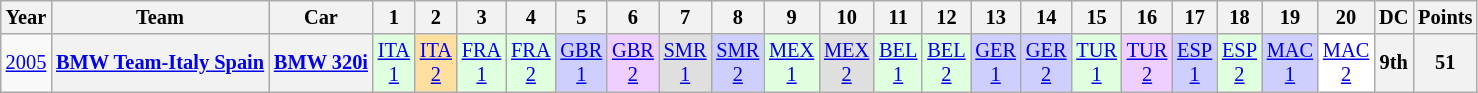<table class="wikitable" style="text-align:center; font-size:85%">
<tr>
<th>Year</th>
<th>Team</th>
<th>Car</th>
<th>1</th>
<th>2</th>
<th>3</th>
<th>4</th>
<th>5</th>
<th>6</th>
<th>7</th>
<th>8</th>
<th>9</th>
<th>10</th>
<th>11</th>
<th>12</th>
<th>13</th>
<th>14</th>
<th>15</th>
<th>16</th>
<th>17</th>
<th>18</th>
<th>19</th>
<th>20</th>
<th>DC</th>
<th>Points</th>
</tr>
<tr>
<td><a href='#'>2005</a></td>
<th nowrap><a href='#'>BMW Team-Italy Spain</a></th>
<th nowrap><a href='#'>BMW 320i</a></th>
<td style="background:#dfffdf;"><a href='#'>ITA<br>1</a><br></td>
<td style="background:#ffdf9f;"><a href='#'>ITA<br>2</a><br></td>
<td style="background:#dfffdf;"><a href='#'>FRA<br>1</a><br></td>
<td style="background:#dfffdf;"><a href='#'>FRA<br>2</a><br></td>
<td style="background:#cfcfff;"><a href='#'>GBR<br>1</a><br></td>
<td style="background:#efcfff;"><a href='#'>GBR<br>2</a><br></td>
<td style="background:#dfdfdf;"><a href='#'>SMR<br>1</a><br></td>
<td style="background:#cfcfff;"><a href='#'>SMR<br>2</a><br></td>
<td style="background:#dfffdf;"><a href='#'>MEX<br>1</a><br></td>
<td style="background:#dfdfdf;"><a href='#'>MEX<br>2</a><br></td>
<td style="background:#dfffdf;"><a href='#'>BEL<br>1</a><br></td>
<td style="background:#dfffdf;"><a href='#'>BEL<br>2</a><br></td>
<td style="background:#cfcfff;"><a href='#'>GER<br>1</a><br></td>
<td style="background:#cfcfff;"><a href='#'>GER<br>2</a><br></td>
<td style="background:#dfffdf;"><a href='#'>TUR<br>1</a><br></td>
<td style="background:#efcfff;"><a href='#'>TUR<br>2</a><br></td>
<td style="background:#cfcfff;"><a href='#'>ESP<br>1</a><br></td>
<td style="background:#dfffdf;"><a href='#'>ESP<br>2</a><br></td>
<td style="background:#cfcfff;"><a href='#'>MAC<br>1</a><br></td>
<td style="background:#ffffff;"><a href='#'>MAC<br>2</a><br></td>
<th>9th</th>
<th>51</th>
</tr>
</table>
